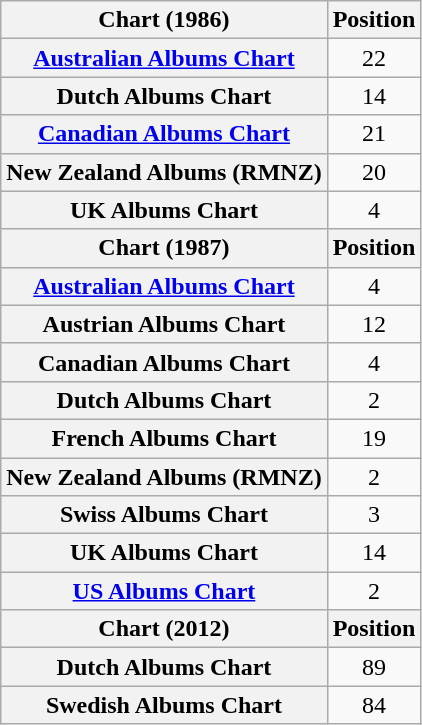<table class="wikitable plainrowheaders" style="text-align:center">
<tr>
<th>Chart (1986)</th>
<th>Position</th>
</tr>
<tr>
<th scope="row"><a href='#'>Australian Albums Chart</a></th>
<td>22</td>
</tr>
<tr>
<th scope="row">Dutch Albums Chart</th>
<td>14</td>
</tr>
<tr>
<th scope="row"><a href='#'>Canadian Albums Chart</a></th>
<td>21</td>
</tr>
<tr>
<th scope="row">New Zealand Albums (RMNZ)</th>
<td>20</td>
</tr>
<tr>
<th scope="row">UK Albums Chart</th>
<td>4</td>
</tr>
<tr>
<th>Chart (1987)</th>
<th>Position</th>
</tr>
<tr>
<th scope="row"><a href='#'>Australian Albums Chart</a></th>
<td>4</td>
</tr>
<tr>
<th scope="row">Austrian Albums Chart</th>
<td>12</td>
</tr>
<tr>
<th scope="row">Canadian Albums Chart</th>
<td>4</td>
</tr>
<tr>
<th scope="row">Dutch Albums Chart</th>
<td>2</td>
</tr>
<tr>
<th scope="row">French Albums Chart</th>
<td>19</td>
</tr>
<tr>
<th scope="row">New Zealand Albums (RMNZ)</th>
<td>2</td>
</tr>
<tr>
<th scope="row">Swiss Albums Chart</th>
<td>3</td>
</tr>
<tr>
<th scope="row">UK Albums Chart</th>
<td>14</td>
</tr>
<tr>
<th scope="row"><a href='#'>US Albums Chart</a></th>
<td>2</td>
</tr>
<tr>
<th scope="col">Chart (2012)</th>
<th scope="col">Position</th>
</tr>
<tr>
<th scope="row">Dutch Albums Chart</th>
<td>89</td>
</tr>
<tr>
<th scope="row">Swedish Albums Chart</th>
<td>84</td>
</tr>
</table>
